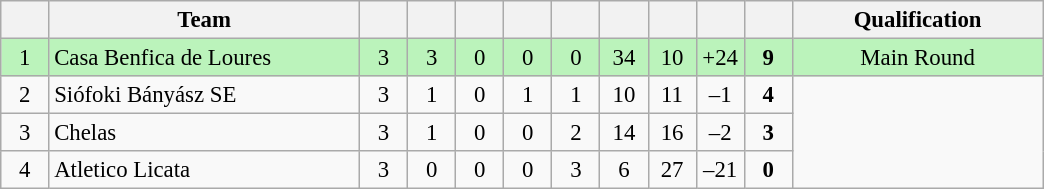<table class="wikitable" style="font-size: 95%">
<tr>
<th width="25"></th>
<th width="200">Team</th>
<th width="25"></th>
<th width="25"></th>
<th width="25"></th>
<th width="25"></th>
<th width="25"></th>
<th width="25"></th>
<th width="25"></th>
<th width="25"></th>
<th width="25"></th>
<th width="160">Qualification</th>
</tr>
<tr align=center bgcolor=#bbf3bb>
<td>1</td>
<td align=left> Casa Benfica de Loures</td>
<td>3</td>
<td>3</td>
<td>0</td>
<td>0</td>
<td>0</td>
<td>34</td>
<td>10</td>
<td>+24</td>
<td><strong>9</strong></td>
<td>Main Round</td>
</tr>
<tr align=center>
<td>2</td>
<td align=left> Siófoki Bányász SE</td>
<td>3</td>
<td>1</td>
<td>0</td>
<td>1</td>
<td>1</td>
<td>10</td>
<td>11</td>
<td>–1</td>
<td><strong>4</strong></td>
<td rowspan=3></td>
</tr>
<tr align=center>
<td>3</td>
<td align=left> Chelas</td>
<td>3</td>
<td>1</td>
<td>0</td>
<td>0</td>
<td>2</td>
<td>14</td>
<td>16</td>
<td>–2</td>
<td><strong>3</strong></td>
</tr>
<tr align=center>
<td>4</td>
<td align=left> Atletico Licata</td>
<td>3</td>
<td>0</td>
<td>0</td>
<td>0</td>
<td>3</td>
<td>6</td>
<td>27</td>
<td>–21</td>
<td><strong>0</strong></td>
</tr>
</table>
